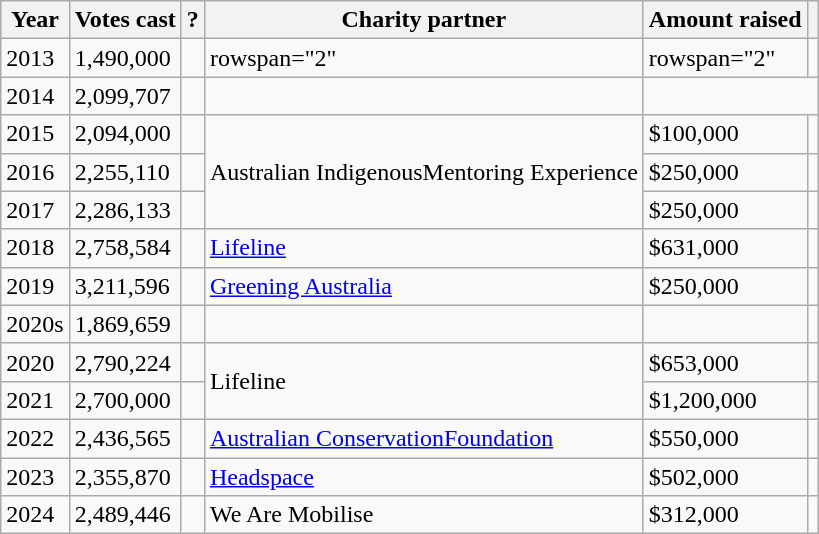<table class="wikitable defaultcenter sortable plainrowheaders">
<tr>
<th scope="col">Year</th>
<th scope="col">Votes cast</th>
<th class="unsortable" scope="col">?</th>
<th>Charity partner</th>
<th>Amount raised</th>
<th class="unsortable" scope="col"></th>
</tr>
<tr>
<td>2013</td>
<td>1,490,000</td>
<td></td>
<td>rowspan="2" </td>
<td>rowspan="2" </td>
<td></td>
</tr>
<tr>
<td>2014</td>
<td>2,099,707</td>
<td></td>
<td></td>
</tr>
<tr>
<td>2015</td>
<td>2,094,000</td>
<td></td>
<td rowspan="3">Australian IndigenousMentoring Experience</td>
<td>$100,000</td>
<td></td>
</tr>
<tr>
<td>2016</td>
<td>2,255,110</td>
<td></td>
<td>$250,000</td>
<td></td>
</tr>
<tr>
<td>2017</td>
<td>2,286,133</td>
<td></td>
<td>$250,000</td>
<td></td>
</tr>
<tr>
<td>2018</td>
<td>2,758,584</td>
<td></td>
<td><a href='#'>Lifeline</a></td>
<td>$631,000</td>
<td></td>
</tr>
<tr>
<td>2019</td>
<td>3,211,596</td>
<td></td>
<td><a href='#'>Greening Australia</a></td>
<td>$250,000</td>
<td></td>
</tr>
<tr>
<td>2020s</td>
<td>1,869,659</td>
<td></td>
<td></td>
<td></td>
<td></td>
</tr>
<tr>
<td>2020</td>
<td>2,790,224</td>
<td></td>
<td rowspan="2">Lifeline</td>
<td>$653,000</td>
<td></td>
</tr>
<tr>
<td>2021</td>
<td>2,700,000</td>
<td></td>
<td>$1,200,000</td>
<td></td>
</tr>
<tr>
<td>2022</td>
<td>2,436,565</td>
<td></td>
<td><a href='#'>Australian Conservation</a><a href='#'>Foundation</a></td>
<td>$550,000</td>
<td></td>
</tr>
<tr>
<td>2023</td>
<td>2,355,870</td>
<td></td>
<td><a href='#'>Headspace</a></td>
<td>$502,000</td>
<td></td>
</tr>
<tr>
<td>2024</td>
<td>2,489,446</td>
<td></td>
<td>We Are Mobilise</td>
<td>$312,000</td>
<td></td>
</tr>
</table>
